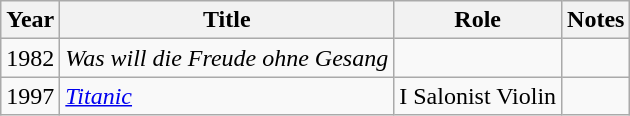<table class="wikitable">
<tr>
<th>Year</th>
<th>Title</th>
<th>Role</th>
<th>Notes</th>
</tr>
<tr>
<td>1982</td>
<td><em>Was will die Freude ohne Gesang</em></td>
<td></td>
<td></td>
</tr>
<tr>
<td>1997</td>
<td><em><a href='#'>Titanic</a></em></td>
<td>I Salonist Violin</td>
<td></td>
</tr>
</table>
